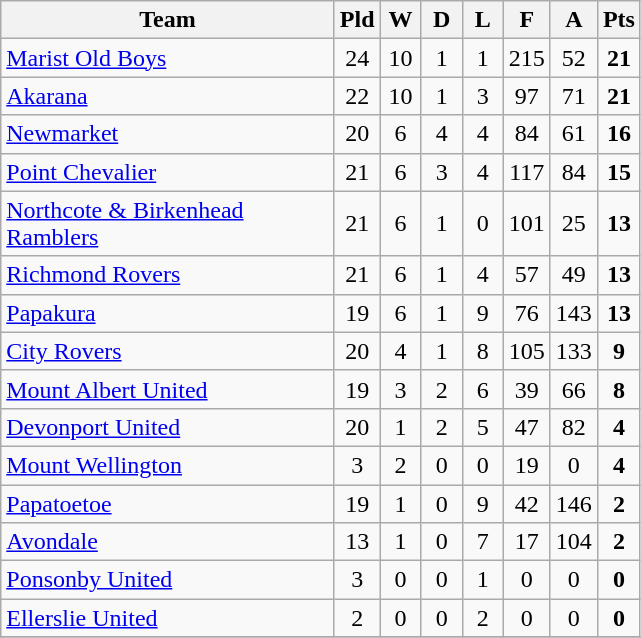<table class="wikitable" style="text-align:center;">
<tr>
<th width=215>Team</th>
<th width=20 abbr="Played">Pld</th>
<th width=20 abbr="Won">W</th>
<th width=20 abbr="Drawn">D</th>
<th width=20 abbr="Lost">L</th>
<th width=20 abbr="For">F</th>
<th width=20 abbr="Against">A</th>
<th width=20 abbr="Points">Pts</th>
</tr>
<tr>
<td style="text-align:left;"><a href='#'>Marist Old Boys</a></td>
<td>24</td>
<td>10</td>
<td>1</td>
<td>1</td>
<td>215</td>
<td>52</td>
<td><strong>21</strong></td>
</tr>
<tr>
<td style="text-align:left;"><a href='#'>Akarana</a></td>
<td>22</td>
<td>10</td>
<td>1</td>
<td>3</td>
<td>97</td>
<td>71</td>
<td><strong>21</strong></td>
</tr>
<tr>
<td style="text-align:left;"><a href='#'>Newmarket</a></td>
<td>20</td>
<td>6</td>
<td>4</td>
<td>4</td>
<td>84</td>
<td>61</td>
<td><strong>16</strong></td>
</tr>
<tr>
<td style="text-align:left;"><a href='#'>Point Chevalier</a></td>
<td>21</td>
<td>6</td>
<td>3</td>
<td>4</td>
<td>117</td>
<td>84</td>
<td><strong>15</strong></td>
</tr>
<tr>
<td style="text-align:left;"><a href='#'>Northcote & Birkenhead Ramblers</a></td>
<td>21</td>
<td>6</td>
<td>1</td>
<td>0</td>
<td>101</td>
<td>25</td>
<td><strong>13</strong></td>
</tr>
<tr>
<td style="text-align:left;"><a href='#'>Richmond Rovers</a></td>
<td>21</td>
<td>6</td>
<td>1</td>
<td>4</td>
<td>57</td>
<td>49</td>
<td><strong>13</strong></td>
</tr>
<tr>
<td style="text-align:left;"><a href='#'>Papakura</a></td>
<td>19</td>
<td>6</td>
<td>1</td>
<td>9</td>
<td>76</td>
<td>143</td>
<td><strong>13</strong></td>
</tr>
<tr>
<td style="text-align:left;"><a href='#'>City Rovers</a></td>
<td>20</td>
<td>4</td>
<td>1</td>
<td>8</td>
<td>105</td>
<td>133</td>
<td><strong>9</strong></td>
</tr>
<tr>
<td style="text-align:left;"><a href='#'>Mount Albert United</a></td>
<td>19</td>
<td>3</td>
<td>2</td>
<td>6</td>
<td>39</td>
<td>66</td>
<td><strong>8</strong></td>
</tr>
<tr>
<td style="text-align:left;"><a href='#'>Devonport United</a></td>
<td>20</td>
<td>1</td>
<td>2</td>
<td>5</td>
<td>47</td>
<td>82</td>
<td><strong>4</strong></td>
</tr>
<tr>
<td style="text-align:left;"><a href='#'>Mount Wellington</a></td>
<td>3</td>
<td>2</td>
<td>0</td>
<td>0</td>
<td>19</td>
<td>0</td>
<td><strong>4</strong></td>
</tr>
<tr>
<td style="text-align:left;"><a href='#'>Papatoetoe</a></td>
<td>19</td>
<td>1</td>
<td>0</td>
<td>9</td>
<td>42</td>
<td>146</td>
<td><strong>2</strong></td>
</tr>
<tr>
<td style="text-align:left;"><a href='#'>Avondale</a></td>
<td>13</td>
<td>1</td>
<td>0</td>
<td>7</td>
<td>17</td>
<td>104</td>
<td><strong>2</strong></td>
</tr>
<tr>
<td style="text-align:left;"><a href='#'>Ponsonby United</a></td>
<td>3</td>
<td>0</td>
<td>0</td>
<td>1</td>
<td>0</td>
<td>0</td>
<td><strong>0</strong></td>
</tr>
<tr>
<td style="text-align:left;"><a href='#'>Ellerslie United</a></td>
<td>2</td>
<td>0</td>
<td>0</td>
<td>2</td>
<td>0</td>
<td>0</td>
<td><strong>0</strong></td>
</tr>
<tr>
</tr>
</table>
